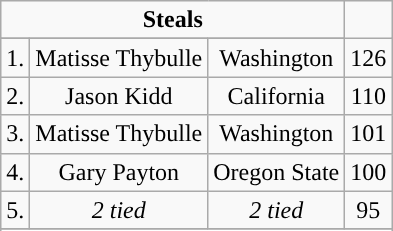<table class="wikitable" style="display: inline-table;">
<tr>
<td align="center" Colspan="3"><strong>Steals</strong></td>
</tr>
<tr align="center">
</tr>
<tr align="center">
<td>1.</td>
<td>Matisse Thybulle</td>
<td>Washington</td>
<td>126</td>
</tr>
<tr align="center">
<td>2.</td>
<td>Jason Kidd</td>
<td>California</td>
<td>110</td>
</tr>
<tr align="center">
<td>3.</td>
<td>Matisse Thybulle</td>
<td>Washington</td>
<td>101</td>
</tr>
<tr align="center">
<td>4.</td>
<td>Gary Payton</td>
<td>Oregon State</td>
<td>100</td>
</tr>
<tr align="center">
<td>5.</td>
<td><em>2 tied</em></td>
<td><em>2 tied</em></td>
<td>95</td>
</tr>
<tr align="center">
</tr>
<tr>
</tr>
</table>
